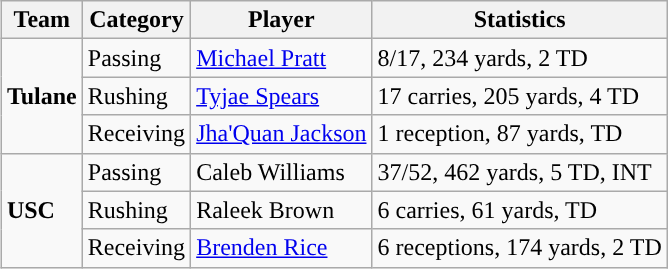<table class="wikitable" style="float: right;">
<tr>
<th>Team</th>
<th>Category</th>
<th>Player</th>
<th>Statistics</th>
</tr>
<tr>
<td rowspan=3><strong>Tulane</strong></td>
<td>Passing</td>
<td><a href='#'>Michael Pratt</a></td>
<td>8/17, 234 yards, 2 TD</td>
</tr>
<tr>
<td>Rushing</td>
<td><a href='#'>Tyjae Spears</a></td>
<td>17 carries, 205 yards, 4 TD</td>
</tr>
<tr>
<td>Receiving</td>
<td><a href='#'>Jha'Quan Jackson</a></td>
<td>1 reception, 87 yards, TD</td>
</tr>
<tr>
<td rowspan=3><strong>USC</strong></td>
<td>Passing</td>
<td>Caleb Williams</td>
<td>37/52, 462 yards, 5 TD, INT</td>
</tr>
<tr>
<td>Rushing</td>
<td>Raleek Brown</td>
<td>6 carries, 61 yards, TD</td>
</tr>
<tr>
<td>Receiving</td>
<td><a href='#'>Brenden Rice</a></td>
<td>6 receptions, 174 yards, 2 TD</td>
</tr>
</table>
